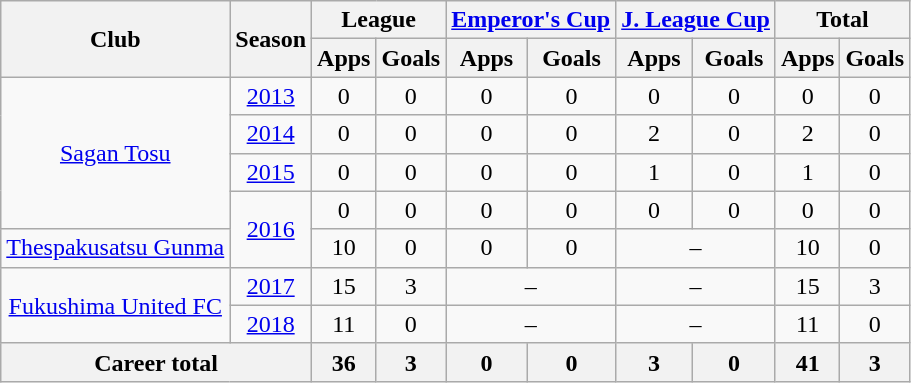<table class="wikitable" style="text-align: center;">
<tr>
<th rowspan="2">Club</th>
<th rowspan="2">Season</th>
<th colspan="2">League</th>
<th colspan="2"><a href='#'>Emperor's Cup</a></th>
<th colspan="2"><a href='#'>J. League Cup</a></th>
<th colspan="2">Total</th>
</tr>
<tr>
<th>Apps</th>
<th>Goals</th>
<th>Apps</th>
<th>Goals</th>
<th>Apps</th>
<th>Goals</th>
<th>Apps</th>
<th>Goals</th>
</tr>
<tr>
<td rowspan="4"><a href='#'>Sagan Tosu</a></td>
<td><a href='#'>2013</a></td>
<td>0</td>
<td>0</td>
<td>0</td>
<td>0</td>
<td>0</td>
<td>0</td>
<td>0</td>
<td>0</td>
</tr>
<tr>
<td><a href='#'>2014</a></td>
<td>0</td>
<td>0</td>
<td>0</td>
<td>0</td>
<td>2</td>
<td>0</td>
<td>2</td>
<td>0</td>
</tr>
<tr>
<td><a href='#'>2015</a></td>
<td>0</td>
<td>0</td>
<td>0</td>
<td>0</td>
<td>1</td>
<td>0</td>
<td>1</td>
<td>0</td>
</tr>
<tr>
<td rowspan="2"><a href='#'>2016</a></td>
<td>0</td>
<td>0</td>
<td>0</td>
<td>0</td>
<td>0</td>
<td>0</td>
<td>0</td>
<td>0</td>
</tr>
<tr>
<td><a href='#'>Thespakusatsu Gunma</a></td>
<td>10</td>
<td>0</td>
<td>0</td>
<td>0</td>
<td colspan="2">–</td>
<td>10</td>
<td>0</td>
</tr>
<tr>
<td rowspan="2"><a href='#'>Fukushima United FC</a></td>
<td><a href='#'>2017</a></td>
<td>15</td>
<td>3</td>
<td colspan="2">–</td>
<td colspan="2">–</td>
<td>15</td>
<td>3</td>
</tr>
<tr>
<td><a href='#'>2018</a></td>
<td>11</td>
<td>0</td>
<td colspan="2">–</td>
<td colspan="2">–</td>
<td>11</td>
<td>0</td>
</tr>
<tr>
<th colspan="2">Career total</th>
<th>36</th>
<th>3</th>
<th>0</th>
<th>0</th>
<th>3</th>
<th>0</th>
<th>41</th>
<th>3</th>
</tr>
</table>
